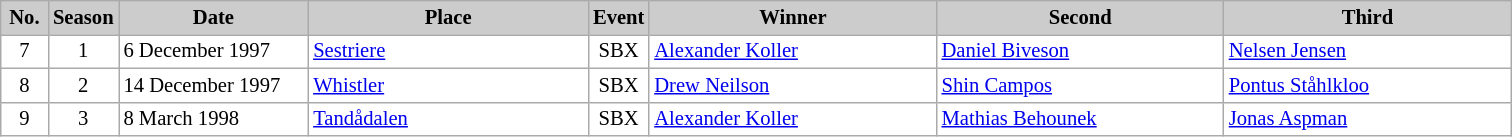<table class="wikitable plainrowheaders" style="background:#fff; font-size:86%; border:grey solid 1px; border-collapse:collapse;">
<tr style="background:#ccc; text-align:center;">
<th scope="col" style="background:#ccc; width:25px;">No.</th>
<th scope="col" style="background:#ccc; width:30px;">Season</th>
<th scope="col" style="background:#ccc; width:120px;">Date</th>
<th scope="col" style="background:#ccc; width:180px;">Place</th>
<th scope="col" style="background:#ccc; width:15px;">Event</th>
<th scope="col" style="background:#ccc; width:185px;">Winner</th>
<th scope="col" style="background:#ccc; width:185px;">Second</th>
<th scope="col" style="background:#ccc; width:185px;">Third</th>
</tr>
<tr>
<td align=center>7</td>
<td align=center>1</td>
<td>6 December 1997</td>
<td> <a href='#'>Sestriere</a></td>
<td align=center>SBX</td>
<td> <a href='#'>Alexander Koller</a></td>
<td> <a href='#'>Daniel Biveson</a></td>
<td> <a href='#'>Nelsen Jensen</a></td>
</tr>
<tr>
<td align=center>8</td>
<td align=center>2</td>
<td>14 December 1997</td>
<td> <a href='#'>Whistler</a></td>
<td align=center>SBX</td>
<td> <a href='#'>Drew Neilson</a></td>
<td> <a href='#'>Shin Campos</a></td>
<td> <a href='#'>Pontus Ståhlkloo</a></td>
</tr>
<tr>
<td align=center>9</td>
<td align=center>3</td>
<td>8 March 1998</td>
<td> <a href='#'>Tandådalen</a></td>
<td align=center>SBX</td>
<td> <a href='#'>Alexander Koller</a></td>
<td> <a href='#'>Mathias Behounek</a></td>
<td> <a href='#'>Jonas Aspman</a></td>
</tr>
</table>
